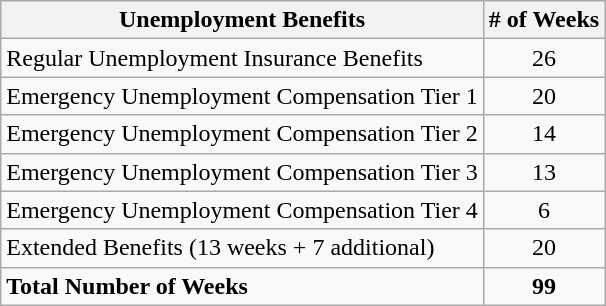<table class="wikitable">
<tr>
<th>Unemployment Benefits</th>
<th># of Weeks</th>
</tr>
<tr>
<td>Regular Unemployment Insurance Benefits</td>
<td align=center>26</td>
</tr>
<tr>
<td>Emergency Unemployment Compensation Tier 1</td>
<td align=center>20</td>
</tr>
<tr>
<td>Emergency Unemployment Compensation Tier 2</td>
<td align=center>14</td>
</tr>
<tr>
<td>Emergency Unemployment Compensation Tier 3</td>
<td align=center>13</td>
</tr>
<tr>
<td>Emergency Unemployment Compensation Tier 4</td>
<td align=center>6</td>
</tr>
<tr>
<td>Extended Benefits (13 weeks + 7 additional)</td>
<td align=center>20</td>
</tr>
<tr>
<td><strong>Total Number of Weeks</strong></td>
<td align=center><strong>99</strong></td>
</tr>
</table>
